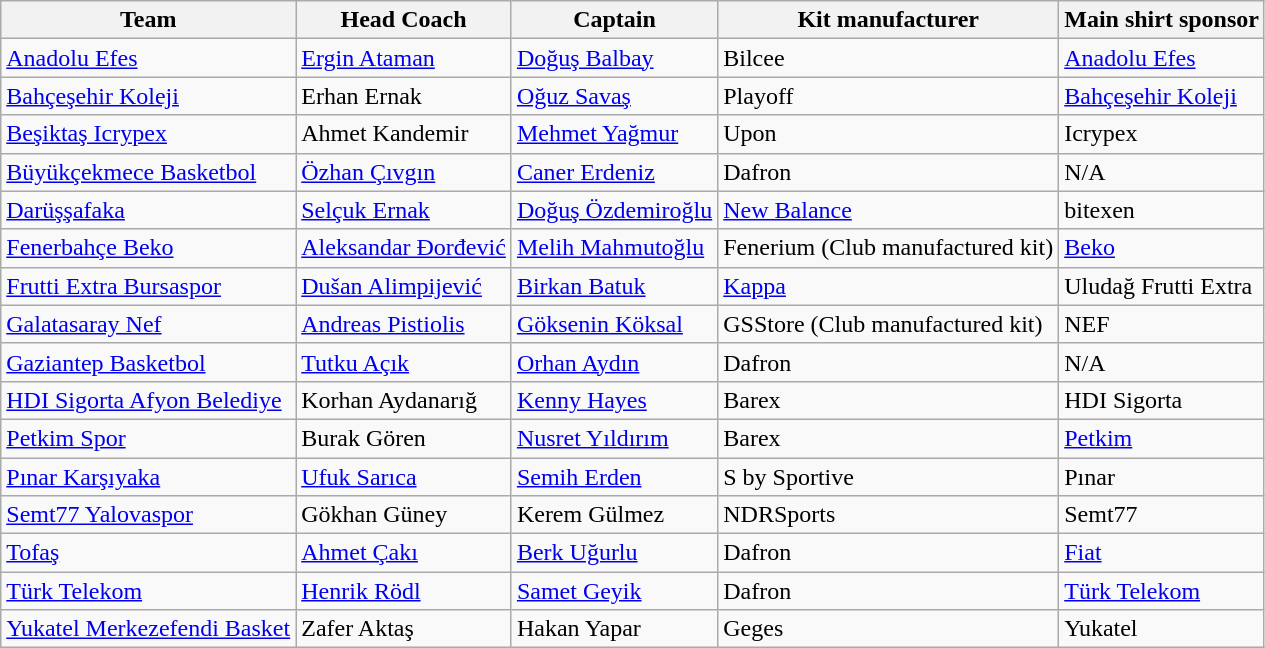<table class="wikitable sortable" style="text-align: left;">
<tr>
<th>Team</th>
<th>Head Coach</th>
<th>Captain</th>
<th>Kit manufacturer</th>
<th>Main shirt sponsor</th>
</tr>
<tr>
<td><a href='#'>Anadolu Efes</a></td>
<td> <a href='#'>Ergin Ataman</a></td>
<td> <a href='#'>Doğuş Balbay</a></td>
<td>Bilcee</td>
<td><a href='#'>Anadolu Efes</a></td>
</tr>
<tr>
<td><a href='#'>Bahçeşehir Koleji</a></td>
<td> Erhan Ernak</td>
<td> <a href='#'>Oğuz Savaş</a></td>
<td>Playoff</td>
<td><a href='#'>Bahçeşehir Koleji</a></td>
</tr>
<tr>
<td><a href='#'>Beşiktaş Icrypex</a></td>
<td> Ahmet Kandemir</td>
<td> <a href='#'>Mehmet Yağmur</a></td>
<td>Upon</td>
<td>Icrypex</td>
</tr>
<tr>
<td><a href='#'>Büyükçekmece Basketbol</a></td>
<td> <a href='#'>Özhan Çıvgın</a></td>
<td> <a href='#'>Caner Erdeniz</a></td>
<td>Dafron</td>
<td>N/A</td>
</tr>
<tr>
<td><a href='#'>Darüşşafaka</a></td>
<td> <a href='#'>Selçuk Ernak</a></td>
<td> <a href='#'>Doğuş Özdemiroğlu</a></td>
<td><a href='#'>New Balance</a></td>
<td>bitexen</td>
</tr>
<tr>
<td><a href='#'>Fenerbahçe Beko</a></td>
<td> <a href='#'>Aleksandar Đorđević</a></td>
<td> <a href='#'>Melih Mahmutoğlu</a></td>
<td>Fenerium (Club manufactured kit)</td>
<td><a href='#'>Beko</a></td>
</tr>
<tr>
<td><a href='#'>Frutti Extra Bursaspor</a></td>
<td> <a href='#'>Dušan Alimpijević</a></td>
<td> <a href='#'>Birkan Batuk</a></td>
<td><a href='#'>Kappa</a></td>
<td>Uludağ Frutti Extra</td>
</tr>
<tr>
<td><a href='#'>Galatasaray Nef</a></td>
<td> <a href='#'>Andreas Pistiolis</a></td>
<td> <a href='#'>Göksenin Köksal</a></td>
<td>GSStore (Club manufactured kit)</td>
<td>NEF</td>
</tr>
<tr>
<td><a href='#'>Gaziantep Basketbol</a></td>
<td> <a href='#'>Tutku Açık</a></td>
<td> <a href='#'>Orhan Aydın</a></td>
<td>Dafron</td>
<td>N/A</td>
</tr>
<tr>
<td><a href='#'>HDI Sigorta Afyon Belediye</a></td>
<td> Korhan Aydanarığ</td>
<td> <a href='#'>Kenny Hayes</a></td>
<td>Barex</td>
<td>HDI Sigorta</td>
</tr>
<tr>
<td><a href='#'>Petkim Spor</a></td>
<td> Burak Gören</td>
<td> <a href='#'>Nusret Yıldırım</a></td>
<td>Barex</td>
<td><a href='#'>Petkim</a></td>
</tr>
<tr>
<td><a href='#'>Pınar Karşıyaka</a></td>
<td> <a href='#'>Ufuk Sarıca</a></td>
<td> <a href='#'>Semih Erden</a></td>
<td>S by Sportive</td>
<td>Pınar</td>
</tr>
<tr>
<td><a href='#'>Semt77 Yalovaspor</a></td>
<td> Gökhan Güney</td>
<td> Kerem Gülmez</td>
<td>NDRSports</td>
<td>Semt77</td>
</tr>
<tr>
<td><a href='#'>Tofaş</a></td>
<td> <a href='#'>Ahmet Çakı</a></td>
<td> <a href='#'>Berk Uğurlu</a></td>
<td>Dafron</td>
<td><a href='#'>Fiat</a></td>
</tr>
<tr>
<td><a href='#'>Türk Telekom</a></td>
<td> <a href='#'>Henrik Rödl</a></td>
<td> <a href='#'>Samet Geyik</a></td>
<td>Dafron</td>
<td><a href='#'>Türk Telekom</a></td>
</tr>
<tr>
<td><a href='#'>Yukatel Merkezefendi Basket</a></td>
<td> Zafer Aktaş</td>
<td> Hakan Yapar</td>
<td>Geges</td>
<td>Yukatel</td>
</tr>
</table>
